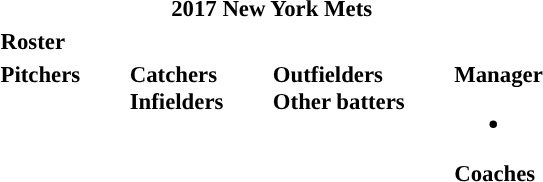<table class="toccolours" style="font-size: 95%;">
<tr>
<th colspan="10">2017 New York Mets</th>
</tr>
<tr>
<td colspan="10"><strong>Roster</strong></td>
</tr>
<tr>
<td valign="top"><strong>Pitchers</strong><br>


























</td>
<td width="25px"></td>
<td valign="top"><strong>Catchers</strong><br>



<strong>Infielders</strong>










</td>
<td width="25px"></td>
<td valign="top"><strong>Outfielders</strong><br>







<strong>Other batters</strong>
</td>
<td width="25px"></td>
<td valign="top"><strong>Manager</strong><br><ul><li></li></ul><strong>Coaches</strong>
 
 
 
 
 
 
 
 
 </td>
</tr>
</table>
